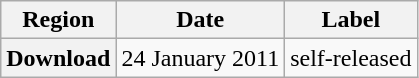<table class="wikitable plainrowheaders">
<tr>
<th scope="col">Region</th>
<th scope="col">Date</th>
<th scope="col">Label</th>
</tr>
<tr>
<th scope="row">Download</th>
<td>24 January 2011</td>
<td>self-released</td>
</tr>
</table>
